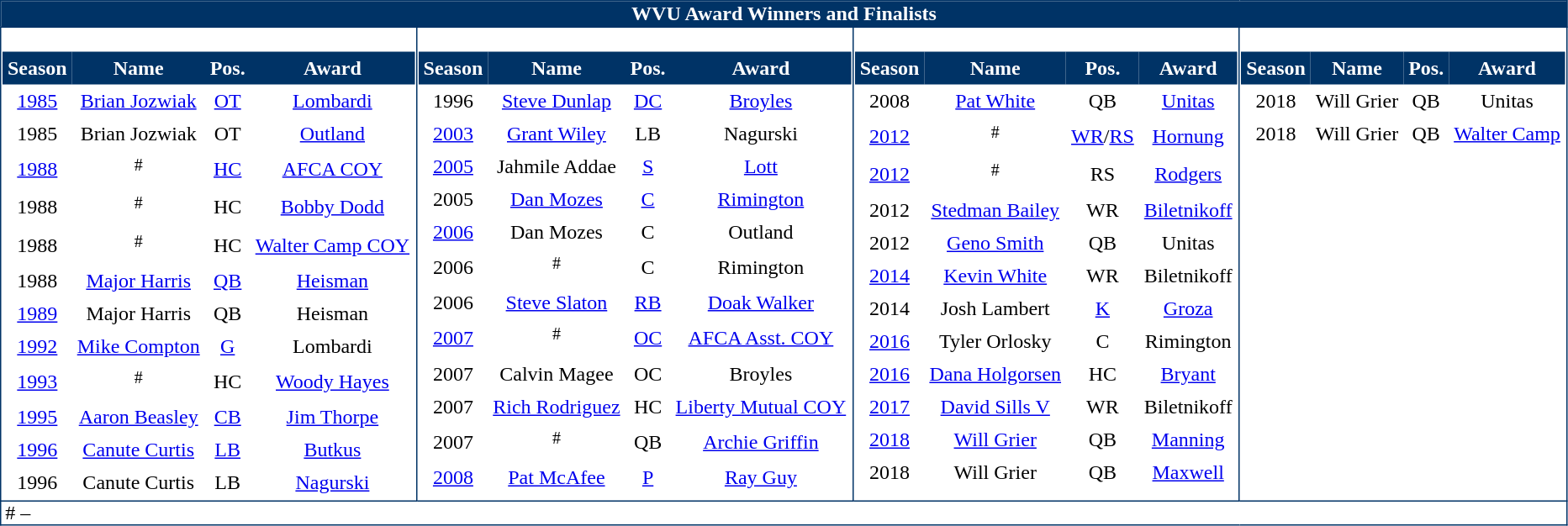<table class="toccolours collapsible" style="background:white; border:1px #036 solid; border-collapse:collapse;">
<tr>
<th colspan=4 style="background:#036; color:#fff;">WVU Award Winners and Finalists</th>
</tr>
<tr style="background:white;">
<td style="vertical-align:top; border: 1px #036 solid;"><br><table cellpadding="4" border="0" cellspacing="0" style="text-align:center;">
<tr>
<th style="background:#036; color:#fff;">Season</th>
<th style="background:#036; color:#fff;">Name</th>
<th style="background:#036; color:#fff;">Pos.</th>
<th style="background:#036; color:#fff;">Award</th>
</tr>
<tr>
<td><a href='#'>1985</a></td>
<td><a href='#'>Brian Jozwiak</a></td>
<td><a href='#'>OT</a></td>
<td><a href='#'>Lombardi</a></td>
</tr>
<tr>
<td>1985</td>
<td>Brian Jozwiak</td>
<td>OT</td>
<td><a href='#'>Outland</a></td>
</tr>
<tr>
<td><a href='#'>1988</a></td>
<td><strong><a href='#'></a></strong><sup>#</sup></td>
<td><a href='#'>HC</a></td>
<td><a href='#'>AFCA COY</a></td>
</tr>
<tr>
<td>1988</td>
<td><strong></strong><sup>#</sup></td>
<td>HC</td>
<td><a href='#'>Bobby Dodd</a></td>
</tr>
<tr>
<td>1988</td>
<td><strong></strong><sup>#</sup></td>
<td>HC</td>
<td><a href='#'>Walter Camp COY</a></td>
</tr>
<tr>
<td>1988</td>
<td><a href='#'>Major Harris</a></td>
<td><a href='#'>QB</a></td>
<td><a href='#'>Heisman</a></td>
</tr>
<tr>
<td><a href='#'>1989</a></td>
<td>Major Harris</td>
<td>QB</td>
<td>Heisman</td>
</tr>
<tr>
<td><a href='#'>1992</a></td>
<td><a href='#'>Mike Compton</a></td>
<td><a href='#'>G</a></td>
<td>Lombardi</td>
</tr>
<tr>
<td><a href='#'>1993</a></td>
<td><strong></strong><sup>#</sup></td>
<td>HC</td>
<td><a href='#'>Woody Hayes</a></td>
</tr>
<tr>
<td><a href='#'>1995</a></td>
<td><a href='#'>Aaron Beasley</a></td>
<td><a href='#'>CB</a></td>
<td><a href='#'>Jim Thorpe</a></td>
</tr>
<tr>
<td><a href='#'>1996</a></td>
<td><a href='#'>Canute Curtis</a></td>
<td><a href='#'>LB</a></td>
<td><a href='#'>Butkus</a></td>
</tr>
<tr>
<td>1996</td>
<td>Canute Curtis</td>
<td>LB</td>
<td><a href='#'>Nagurski</a></td>
</tr>
</table>
</td>
<td style="vertical-align:top; border: 1px #036 solid;"><br><table cellpadding="4" border="0" cellspacing="0" style="text-align:center;">
<tr>
<th style="background:#036; color:#fff;">Season</th>
<th style="background:#036; color:#fff;">Name</th>
<th style="background:#036; color:#fff;">Pos.</th>
<th style="background:#036; color:#fff;">Award</th>
</tr>
<tr>
<td>1996</td>
<td><a href='#'>Steve Dunlap</a></td>
<td><a href='#'>DC</a></td>
<td><a href='#'>Broyles</a></td>
</tr>
<tr>
<td><a href='#'>2003</a></td>
<td><a href='#'>Grant Wiley</a></td>
<td>LB</td>
<td>Nagurski</td>
</tr>
<tr>
<td><a href='#'>2005</a></td>
<td>Jahmile Addae</td>
<td><a href='#'>S</a></td>
<td><a href='#'>Lott</a></td>
</tr>
<tr>
<td>2005</td>
<td><a href='#'>Dan Mozes</a></td>
<td><a href='#'>C</a></td>
<td><a href='#'>Rimington</a></td>
</tr>
<tr>
<td><a href='#'>2006</a></td>
<td>Dan Mozes</td>
<td>C</td>
<td>Outland</td>
</tr>
<tr>
<td>2006</td>
<td><strong></strong><sup>#</sup></td>
<td>C</td>
<td>Rimington</td>
</tr>
<tr>
<td>2006</td>
<td><a href='#'>Steve Slaton</a></td>
<td><a href='#'>RB</a></td>
<td><a href='#'>Doak Walker</a></td>
</tr>
<tr>
<td><a href='#'>2007</a></td>
<td><strong><a href='#'></a></strong><sup>#</sup></td>
<td><a href='#'>OC</a></td>
<td><a href='#'>AFCA Asst. COY</a></td>
</tr>
<tr>
<td>2007</td>
<td>Calvin Magee</td>
<td>OC</td>
<td>Broyles</td>
</tr>
<tr>
<td>2007</td>
<td><a href='#'>Rich Rodriguez</a></td>
<td>HC</td>
<td><a href='#'>Liberty Mutual COY</a></td>
</tr>
<tr>
<td>2007</td>
<td><strong><a href='#'></a></strong><sup>#</sup></td>
<td>QB</td>
<td><a href='#'>Archie Griffin</a></td>
</tr>
<tr>
<td><a href='#'>2008</a></td>
<td><a href='#'>Pat McAfee</a></td>
<td><a href='#'>P</a></td>
<td><a href='#'>Ray Guy</a></td>
</tr>
</table>
</td>
<td style="vertical-align:top; border: 1px #036 solid;"><br><table cellpadding="4" border="0" cellspacing="0" style="text-align:center;">
<tr>
<th style="background:#036; color:#fff;">Season</th>
<th style="background:#036; color:#fff;">Name</th>
<th style="background:#036; color:#fff;">Pos.</th>
<th style="background:#036; color:#fff;">Award</th>
</tr>
<tr>
<td>2008</td>
<td><a href='#'>Pat White</a></td>
<td>QB</td>
<td><a href='#'>Unitas</a></td>
</tr>
<tr>
<td><a href='#'>2012</a></td>
<td><strong><a href='#'></a></strong><sup>#</sup></td>
<td><a href='#'>WR</a>/<a href='#'>RS</a></td>
<td><a href='#'>Hornung</a></td>
</tr>
<tr>
<td><a href='#'>2012</a></td>
<td><strong></strong><sup>#</sup></td>
<td>RS</td>
<td><a href='#'>Rodgers</a></td>
</tr>
<tr>
<td>2012</td>
<td><a href='#'>Stedman Bailey</a></td>
<td>WR</td>
<td><a href='#'>Biletnikoff</a></td>
</tr>
<tr>
<td>2012</td>
<td><a href='#'>Geno Smith</a></td>
<td>QB</td>
<td>Unitas</td>
</tr>
<tr>
<td><a href='#'>2014</a></td>
<td><a href='#'>Kevin White</a></td>
<td>WR</td>
<td>Biletnikoff</td>
</tr>
<tr>
<td>2014</td>
<td>Josh Lambert</td>
<td><a href='#'>K</a></td>
<td><a href='#'>Groza</a></td>
</tr>
<tr>
<td><a href='#'>2016</a></td>
<td>Tyler Orlosky</td>
<td>C</td>
<td>Rimington</td>
</tr>
<tr>
<td><a href='#'>2016</a></td>
<td><a href='#'>Dana Holgorsen</a></td>
<td>HC</td>
<td><a href='#'>Bryant</a></td>
</tr>
<tr>
<td><a href='#'>2017</a></td>
<td><a href='#'>David Sills V</a></td>
<td>WR</td>
<td>Biletnikoff</td>
</tr>
<tr>
<td><a href='#'>2018</a></td>
<td><a href='#'>Will Grier</a></td>
<td>QB</td>
<td><a href='#'>Manning</a></td>
</tr>
<tr>
<td>2018</td>
<td>Will Grier</td>
<td>QB</td>
<td><a href='#'>Maxwell</a></td>
</tr>
<tr>
</tr>
</table>
</td>
<td style="vertical-align:top; border: 1px #036 solid;"><br><table cellpadding="4" border="0" cellspacing="0" style="text-align:center;">
<tr>
<th style="background:#036; color:#fff;">Season</th>
<th style="background:#036; color:#fff;">Name</th>
<th style="background:#036; color:#fff;">Pos.</th>
<th style="background:#036; color:#fff;">Award</th>
</tr>
<tr>
<td>2018</td>
<td>Will Grier</td>
<td>QB</td>
<td>Unitas</td>
</tr>
<tr>
<td>2018</td>
<td>Will Grier</td>
<td>QB</td>
<td><a href='#'>Walter Camp</a></td>
</tr>
</table>
</td>
</tr>
<tr>
<td colspan=4 style="padding:0 0.2em"># – </td>
</tr>
</table>
